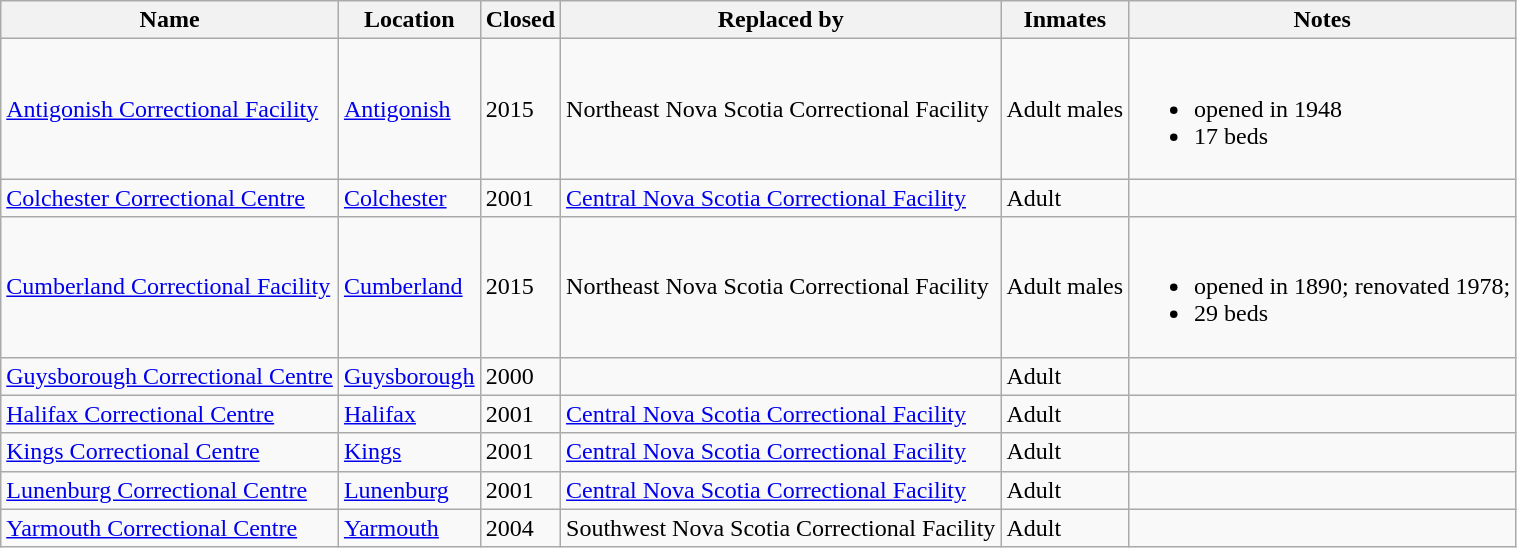<table class="wikitable">
<tr>
<th>Name</th>
<th>Location</th>
<th>Closed</th>
<th>Replaced by</th>
<th>Inmates</th>
<th>Notes</th>
</tr>
<tr>
<td><a href='#'>Antigonish Correctional Facility</a></td>
<td><a href='#'>Antigonish</a></td>
<td>2015</td>
<td>Northeast Nova Scotia Correctional Facility</td>
<td>Adult males</td>
<td><br><ul><li>opened in 1948</li><li>17 beds</li></ul></td>
</tr>
<tr>
<td><a href='#'>Colchester Correctional Centre</a></td>
<td><a href='#'>Colchester</a></td>
<td>2001</td>
<td><a href='#'>Central Nova Scotia Correctional Facility</a></td>
<td>Adult</td>
<td></td>
</tr>
<tr>
<td><a href='#'>Cumberland Correctional Facility</a></td>
<td><a href='#'>Cumberland</a></td>
<td>2015</td>
<td>Northeast Nova Scotia Correctional Facility</td>
<td>Adult males</td>
<td><br><ul><li>opened in 1890; renovated 1978;</li><li>29 beds</li></ul></td>
</tr>
<tr>
<td><a href='#'>Guysborough Correctional Centre</a></td>
<td><a href='#'>Guysborough</a></td>
<td>2000</td>
<td></td>
<td>Adult</td>
<td></td>
</tr>
<tr>
<td><a href='#'>Halifax Correctional Centre</a></td>
<td><a href='#'>Halifax</a></td>
<td>2001</td>
<td><a href='#'>Central Nova Scotia Correctional Facility</a></td>
<td>Adult</td>
<td></td>
</tr>
<tr>
<td><a href='#'>Kings Correctional Centre</a></td>
<td><a href='#'>Kings</a></td>
<td>2001</td>
<td><a href='#'>Central Nova Scotia Correctional Facility</a></td>
<td>Adult</td>
<td></td>
</tr>
<tr>
<td><a href='#'>Lunenburg Correctional Centre</a></td>
<td><a href='#'>Lunenburg</a></td>
<td>2001</td>
<td><a href='#'>Central Nova Scotia Correctional Facility</a></td>
<td>Adult</td>
<td></td>
</tr>
<tr>
<td><a href='#'>Yarmouth Correctional Centre</a></td>
<td><a href='#'>Yarmouth</a></td>
<td>2004</td>
<td>Southwest Nova Scotia Correctional Facility</td>
<td>Adult</td>
<td></td>
</tr>
</table>
